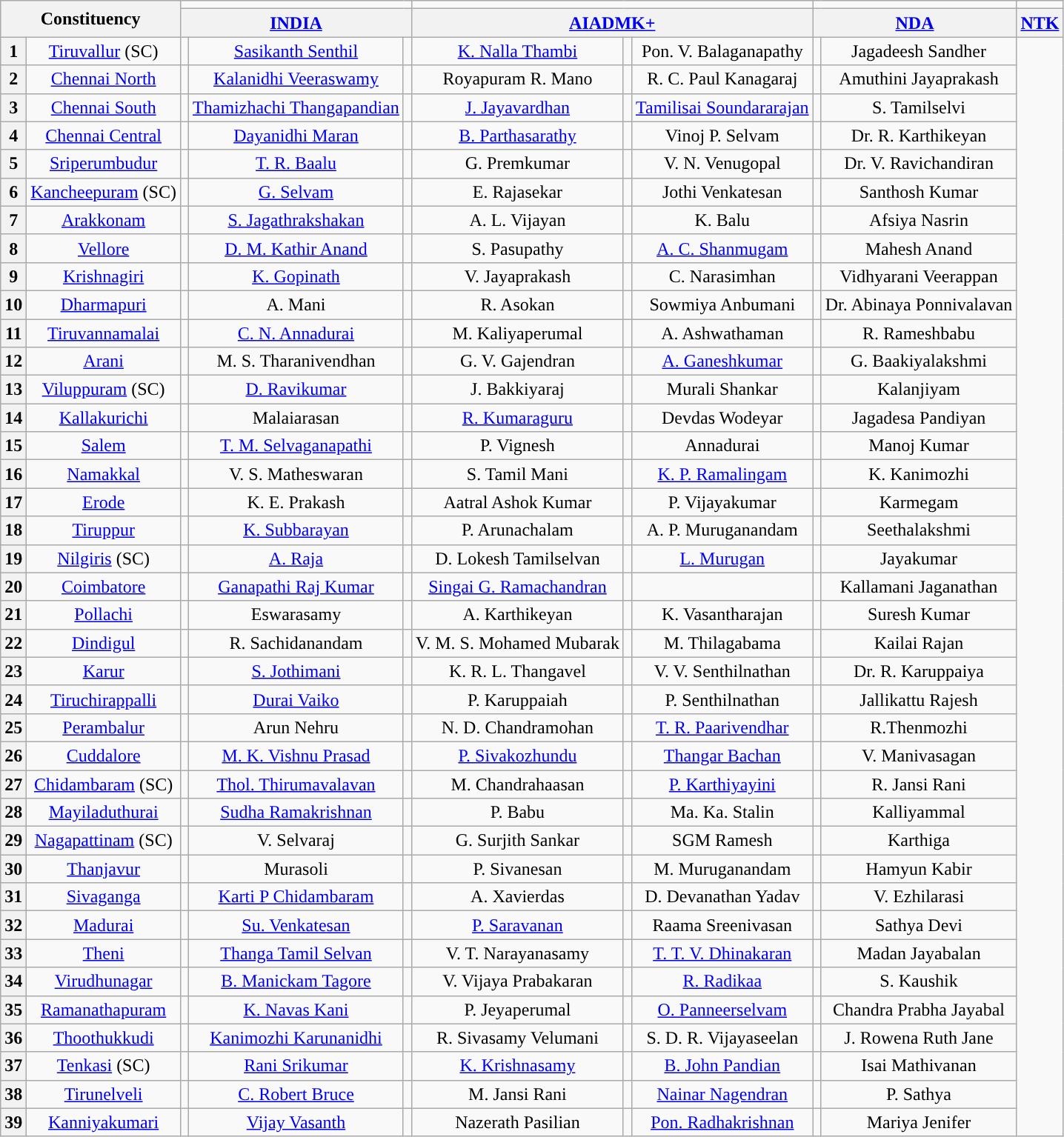<table class="wikitable sortable" style="text-align:center;">
<tr>
<th colspan=2 rowspan=2>Constituency</th>
<td colspan=3></td>
<td colspan=3></td>
<td colspan=3></td>
<td colspan=3></td>
</tr>
<tr>
<th colspan=3><a href='#'>INDIA</a></th>
<th colspan=3><a href='#'>AIADMK+</a></th>
<th colspan=3><a href='#'>NDA</a></th>
<th colspan=3><a href='#'>NTK</a></th>
</tr>
<tr>
<th>1</th>
<td><a href='#'>Tiruvallur</a> (SC)</td>
<td></td>
<td><a href='#'>Sasikanth Senthil</a></td>
<td></td>
<td><a href='#'>K. Nalla Thambi</a></td>
<td></td>
<td>Pon. V. Balaganapathy</td>
<td></td>
<td>Jagadeesh Sandher</td>
</tr>
<tr>
<th>2</th>
<td><a href='#'>Chennai North</a></td>
<td></td>
<td><a href='#'>Kalanidhi Veeraswamy</a></td>
<td></td>
<td>Royapuram R. Mano</td>
<td></td>
<td>R. C. Paul Kanagaraj</td>
<td></td>
<td>Amuthini Jayaprakash</td>
</tr>
<tr>
<th>3</th>
<td><a href='#'>Chennai South</a></td>
<td></td>
<td><a href='#'>Thamizhachi Thangapandian</a></td>
<td></td>
<td><a href='#'>J. Jayavardhan</a></td>
<td></td>
<td><a href='#'>Tamilisai Soundararajan</a></td>
<td></td>
<td>S. Tamilselvi</td>
</tr>
<tr>
<th>4</th>
<td><a href='#'>Chennai Central</a></td>
<td></td>
<td><a href='#'>Dayanidhi Maran</a></td>
<td></td>
<td><a href='#'>B. Parthasarathy</a></td>
<td></td>
<td>Vinoj P. Selvam</td>
<td></td>
<td>Dr. R. Karthikeyan</td>
</tr>
<tr>
<th>5</th>
<td><a href='#'>Sriperumbudur</a></td>
<td></td>
<td><a href='#'>T. R. Baalu</a></td>
<td></td>
<td>G. Premkumar</td>
<td></td>
<td>V. N. Venugopal</td>
<td></td>
<td>Dr. V. Ravichandiran</td>
</tr>
<tr>
<th>6</th>
<td><a href='#'>Kancheepuram</a> (SC)</td>
<td></td>
<td><a href='#'>G. Selvam</a></td>
<td></td>
<td>E. Rajasekar</td>
<td></td>
<td>Jothi Venkatesan</td>
<td></td>
<td>Santhosh Kumar</td>
</tr>
<tr>
<th>7</th>
<td><a href='#'>Arakkonam</a></td>
<td></td>
<td><a href='#'>S. Jagathrakshakan</a></td>
<td></td>
<td>A. L. Vijayan</td>
<td></td>
<td>K. Balu</td>
<td></td>
<td>Afsiya Nasrin</td>
</tr>
<tr>
<th>8</th>
<td><a href='#'>Vellore</a></td>
<td></td>
<td><a href='#'>D. M. Kathir Anand</a></td>
<td></td>
<td>S. Pasupathy</td>
<td></td>
<td><a href='#'>A. C. Shanmugam</a></td>
<td></td>
<td>Mahesh Anand</td>
</tr>
<tr>
<th>9</th>
<td><a href='#'>Krishnagiri</a></td>
<td></td>
<td><a href='#'>K. Gopinath</a></td>
<td></td>
<td>V. Jayaprakash</td>
<td></td>
<td>C. Narasimhan</td>
<td></td>
<td>Vidhyarani Veerappan</td>
</tr>
<tr>
<th>10</th>
<td><a href='#'>Dharmapuri</a></td>
<td></td>
<td>A. Mani</td>
<td></td>
<td>R. Asokan</td>
<td></td>
<td>Sowmiya Anbumani</td>
<td></td>
<td>Dr. Abinaya Ponnivalavan</td>
</tr>
<tr>
<th>11</th>
<td><a href='#'>Tiruvannamalai</a></td>
<td></td>
<td><a href='#'>C. N. Annadurai</a></td>
<td></td>
<td>M. Kaliyaperumal</td>
<td></td>
<td>A. Ashwathaman</td>
<td></td>
<td>R. Rameshbabu</td>
</tr>
<tr>
<th>12</th>
<td><a href='#'>Arani</a></td>
<td></td>
<td>M. S. Tharanivendhan</td>
<td></td>
<td>G. V. Gajendran</td>
<td></td>
<td><a href='#'>A. Ganeshkumar</a></td>
<td></td>
<td>G. Baakiyalakshmi</td>
</tr>
<tr>
<th>13</th>
<td><a href='#'>Viluppuram</a> (SC)</td>
<td></td>
<td><a href='#'>D. Ravikumar</a></td>
<td></td>
<td>J. Bakkiyaraj</td>
<td></td>
<td>Murali Shankar</td>
<td></td>
<td>Kalanjiyam</td>
</tr>
<tr>
<th>14</th>
<td><a href='#'>Kallakurichi</a></td>
<td></td>
<td>Malaiarasan</td>
<td></td>
<td><a href='#'>R. Kumaraguru</a></td>
<td></td>
<td>Devdas Wodeyar</td>
<td></td>
<td>Jagadesa Pandiyan</td>
</tr>
<tr>
<th>15</th>
<td><a href='#'>Salem</a></td>
<td></td>
<td><a href='#'>T. M. Selvaganapathi</a></td>
<td></td>
<td>P. Vignesh</td>
<td></td>
<td>Annadurai</td>
<td></td>
<td>Manoj Kumar</td>
</tr>
<tr>
<th>16</th>
<td><a href='#'>Namakkal</a></td>
<td></td>
<td>V. S. Matheswaran</td>
<td></td>
<td>S. Tamil Mani</td>
<td></td>
<td><a href='#'>K. P. Ramalingam</a></td>
<td></td>
<td>K. Kanimozhi</td>
</tr>
<tr>
<th>17</th>
<td><a href='#'>Erode</a></td>
<td></td>
<td>K. E. Prakash</td>
<td></td>
<td>Aatral Ashok Kumar</td>
<td></td>
<td>P. Vijayakumar</td>
<td></td>
<td>Karmegam</td>
</tr>
<tr>
<th>18</th>
<td><a href='#'>Tiruppur</a></td>
<td></td>
<td><a href='#'>K. Subbarayan</a></td>
<td></td>
<td>P. Arunachalam</td>
<td></td>
<td>A. P. Muruganandam</td>
<td></td>
<td>Seethalakshmi</td>
</tr>
<tr>
<th>19</th>
<td><a href='#'>Nilgiris</a> (SC)</td>
<td></td>
<td><a href='#'>A. Raja</a></td>
<td></td>
<td>D. Lokesh Tamilselvan</td>
<td></td>
<td><a href='#'>L. Murugan</a></td>
<td></td>
<td>Jayakumar</td>
</tr>
<tr>
<th>20</th>
<td><a href='#'>Coimbatore</a></td>
<td></td>
<td><a href='#'>Ganapathi Raj Kumar</a></td>
<td></td>
<td><a href='#'>Singai G. Ramachandran</a></td>
<td></td>
<td></td>
<td></td>
<td>Kallamani Jaganathan</td>
</tr>
<tr>
<th>21</th>
<td><a href='#'>Pollachi</a></td>
<td></td>
<td>Eswarasamy</td>
<td></td>
<td>A. Karthikeyan</td>
<td></td>
<td>K. Vasantharajan</td>
<td></td>
<td>Suresh Kumar</td>
</tr>
<tr>
<th>22</th>
<td><a href='#'>Dindigul</a></td>
<td></td>
<td>R. Sachidanandam</td>
<td></td>
<td>V. M. S. Mohamed Mubarak</td>
<td></td>
<td>M. Thilagabama</td>
<td></td>
<td>Kailai Rajan</td>
</tr>
<tr>
<th>23</th>
<td><a href='#'>Karur</a></td>
<td></td>
<td><a href='#'>S. Jothimani</a></td>
<td></td>
<td>K. R. L. Thangavel</td>
<td></td>
<td>V. V. Senthilnathan</td>
<td></td>
<td>Dr. R. Karuppaiya</td>
</tr>
<tr>
<th>24</th>
<td><a href='#'>Tiruchirappalli</a></td>
<td></td>
<td><a href='#'>Durai Vaiko</a></td>
<td></td>
<td>P. Karuppaiah</td>
<td></td>
<td>P. Senthilnathan</td>
<td></td>
<td>Jallikattu Rajesh</td>
</tr>
<tr>
<th>25</th>
<td><a href='#'>Perambalur</a></td>
<td></td>
<td>Arun Nehru</td>
<td></td>
<td>N. D. Chandramohan</td>
<td></td>
<td><a href='#'>T. R. Paarivendhar</a></td>
<td></td>
<td>R.Thenmozhi</td>
</tr>
<tr>
<th>26</th>
<td><a href='#'>Cuddalore</a></td>
<td></td>
<td><a href='#'>M. K. Vishnu Prasad</a></td>
<td></td>
<td><a href='#'>P. Sivakozhundu</a></td>
<td></td>
<td><a href='#'>Thangar Bachan</a></td>
<td></td>
<td>V. Manivasagan</td>
</tr>
<tr>
<th>27</th>
<td><a href='#'>Chidambaram</a> (SC)</td>
<td></td>
<td><a href='#'>Thol. Thirumavalavan</a></td>
<td></td>
<td>M. Chandrahaasan</td>
<td></td>
<td><a href='#'>P. Karthiyayini</a></td>
<td></td>
<td>R. Jansi Rani</td>
</tr>
<tr>
<th>28</th>
<td><a href='#'>Mayiladuthurai</a></td>
<td></td>
<td><a href='#'>Sudha Ramakrishnan</a></td>
<td></td>
<td>P. Babu</td>
<td></td>
<td>Ma. Ka. Stalin</td>
<td></td>
<td>Kalliyammal</td>
</tr>
<tr>
<th>29</th>
<td><a href='#'>Nagapattinam</a> (SC)</td>
<td></td>
<td>V. Selvaraj</td>
<td></td>
<td>G. Surjith Sankar</td>
<td></td>
<td>SGM Ramesh</td>
<td></td>
<td>Karthiga</td>
</tr>
<tr>
<th>30</th>
<td><a href='#'>Thanjavur</a></td>
<td></td>
<td>Murasoli</td>
<td></td>
<td>P. Sivanesan</td>
<td></td>
<td>M. Muruganandam</td>
<td></td>
<td>Hamyun Kabir</td>
</tr>
<tr>
<th>31</th>
<td><a href='#'>Sivaganga</a></td>
<td></td>
<td><a href='#'>Karti P Chidambaram</a></td>
<td></td>
<td>A. Xavierdas</td>
<td></td>
<td>D. Devanathan Yadav</td>
<td></td>
<td>V. Ezhilarasi</td>
</tr>
<tr>
<th>32</th>
<td><a href='#'>Madurai</a></td>
<td></td>
<td><a href='#'>Su. Venkatesan</a></td>
<td></td>
<td><a href='#'>P. Saravanan</a></td>
<td></td>
<td>Raama Sreenivasan</td>
<td></td>
<td>Sathya Devi</td>
</tr>
<tr>
<th>33</th>
<td><a href='#'>Theni</a></td>
<td></td>
<td><a href='#'>Thanga Tamil Selvan</a></td>
<td></td>
<td>V. T. Narayanasamy</td>
<td></td>
<td><a href='#'>T. T. V. Dhinakaran</a></td>
<td></td>
<td>Madan Jayabalan</td>
</tr>
<tr>
<th>34</th>
<td><a href='#'>Virudhunagar</a></td>
<td></td>
<td><a href='#'>B. Manickam Tagore</a></td>
<td></td>
<td>V. Vijaya Prabakaran</td>
<td></td>
<td><a href='#'>R. Radikaa</a></td>
<td></td>
<td>S. Kaushik</td>
</tr>
<tr>
<th>35</th>
<td><a href='#'>Ramanathapuram</a></td>
<td></td>
<td><a href='#'>K. Navas Kani</a></td>
<td></td>
<td>P. Jeyaperumal</td>
<td></td>
<td><a href='#'>O. Panneerselvam</a></td>
<td></td>
<td>Chandra Prabha Jayabal</td>
</tr>
<tr>
<th>36</th>
<td><a href='#'>Thoothukkudi</a></td>
<td></td>
<td><a href='#'>Kanimozhi Karunanidhi</a></td>
<td></td>
<td>R. Sivasamy Velumani</td>
<td></td>
<td>S. D. R. Vijayaseelan</td>
<td></td>
<td>J. Rowena Ruth Jane</td>
</tr>
<tr>
<th>37</th>
<td><a href='#'>Tenkasi</a> (SC)</td>
<td></td>
<td><a href='#'>Rani Srikumar</a></td>
<td></td>
<td><a href='#'>K. Krishnasamy</a></td>
<td></td>
<td><a href='#'>B. John Pandian</a></td>
<td></td>
<td>Isai Mathivanan</td>
</tr>
<tr>
<th>38</th>
<td><a href='#'>Tirunelveli</a></td>
<td></td>
<td><a href='#'>C. Robert Bruce</a></td>
<td></td>
<td>M. Jansi Rani</td>
<td></td>
<td><a href='#'>Nainar Nagendran</a></td>
<td></td>
<td>P. Sathya</td>
</tr>
<tr>
<th>39</th>
<td><a href='#'>Kanniyakumari</a></td>
<td></td>
<td><a href='#'>Vijay Vasanth</a></td>
<td></td>
<td>Nazerath Pasilian</td>
<td></td>
<td><a href='#'>Pon. Radhakrishnan</a></td>
<td></td>
<td>Mariya Jenifer</td>
</tr>
</table>
